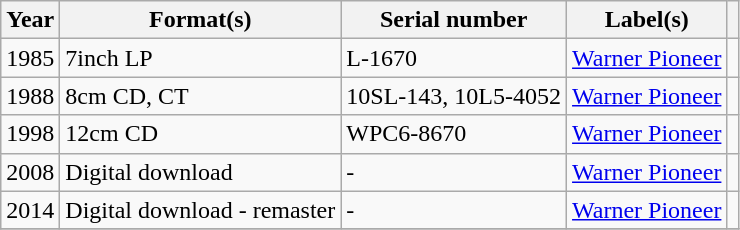<table class="wikitable sortable plainrowheaders">
<tr>
<th scope="col">Year</th>
<th scope="col">Format(s)</th>
<th scope="col">Serial number</th>
<th scope="col">Label(s)</th>
<th scope="col"></th>
</tr>
<tr>
<td>1985</td>
<td>7inch LP</td>
<td>L-1670</td>
<td><a href='#'>Warner Pioneer</a></td>
<td></td>
</tr>
<tr>
<td>1988</td>
<td>8cm CD, CT</td>
<td>10SL-143, 10L5-4052</td>
<td><a href='#'>Warner Pioneer</a></td>
<td></td>
</tr>
<tr>
<td>1998</td>
<td>12cm CD</td>
<td>WPC6-8670</td>
<td><a href='#'>Warner Pioneer</a></td>
<td></td>
</tr>
<tr>
<td>2008</td>
<td>Digital download</td>
<td>-</td>
<td><a href='#'>Warner Pioneer</a></td>
<td></td>
</tr>
<tr>
<td>2014</td>
<td>Digital download - remaster</td>
<td>-</td>
<td><a href='#'>Warner Pioneer</a></td>
<td></td>
</tr>
<tr>
</tr>
</table>
